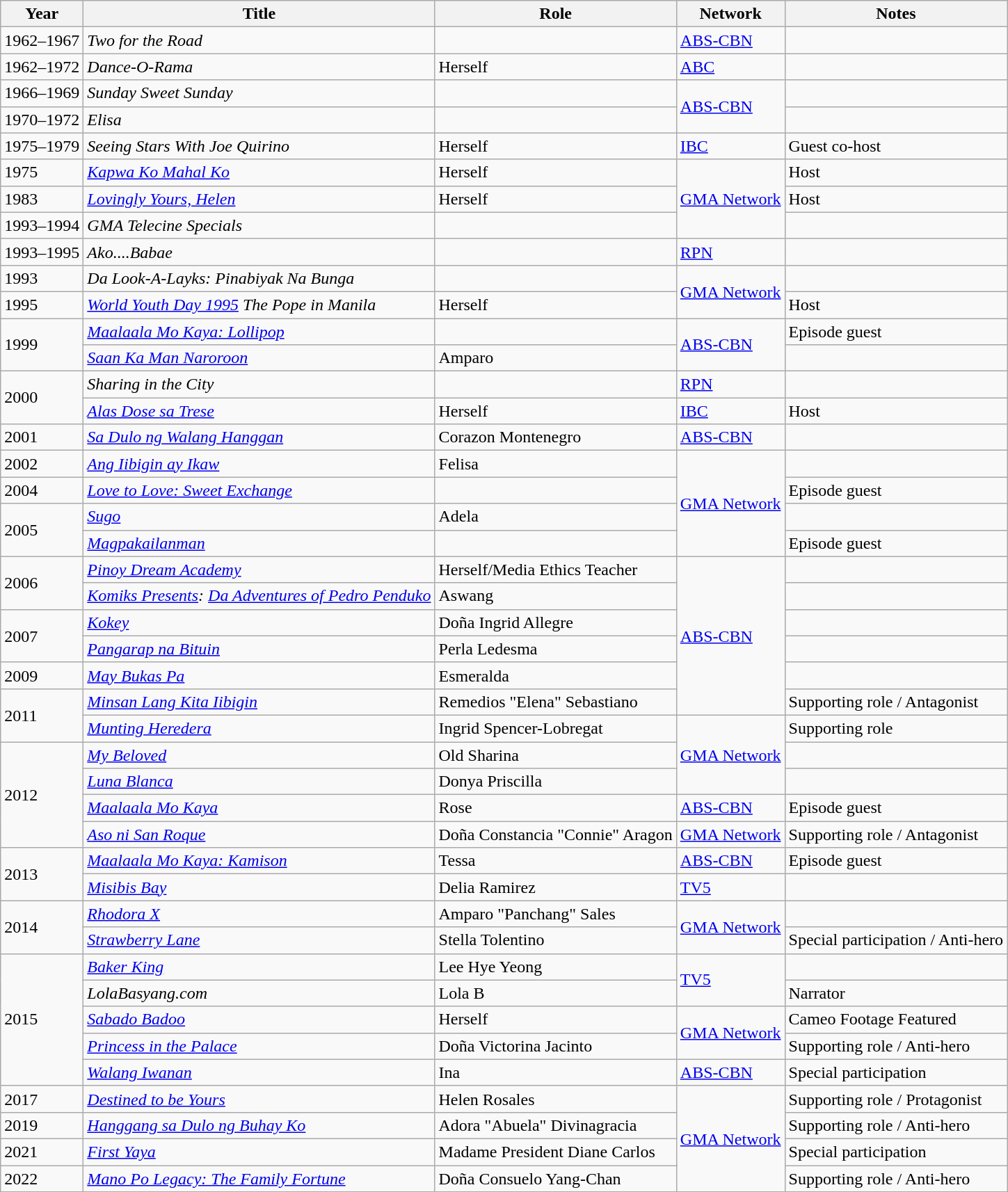<table class="wikitable sortable">
<tr>
<th>Year</th>
<th>Title</th>
<th>Role</th>
<th>Network</th>
<th>Notes</th>
</tr>
<tr>
<td>1962–1967</td>
<td><em>Two for the Road</em></td>
<td></td>
<td><a href='#'>ABS-CBN</a></td>
<td></td>
</tr>
<tr>
<td>1962–1972</td>
<td><em>Dance-O-Rama</em></td>
<td>Herself</td>
<td><a href='#'>ABC</a></td>
<td></td>
</tr>
<tr>
<td>1966–1969</td>
<td><em>Sunday Sweet Sunday</em></td>
<td></td>
<td rowspan="2"><a href='#'>ABS-CBN</a></td>
<td></td>
</tr>
<tr>
<td>1970–1972</td>
<td><em>Elisa</em></td>
<td></td>
<td></td>
</tr>
<tr>
<td>1975–1979</td>
<td><em>Seeing Stars With Joe Quirino</em></td>
<td>Herself</td>
<td><a href='#'>IBC</a></td>
<td>Guest co-host</td>
</tr>
<tr>
<td>1975</td>
<td><em><a href='#'>Kapwa Ko Mahal Ko</a></em></td>
<td>Herself</td>
<td rowspan="3"><a href='#'>GMA Network</a></td>
<td>Host</td>
</tr>
<tr>
<td>1983</td>
<td><em><a href='#'>Lovingly Yours, Helen</a></em></td>
<td>Herself</td>
<td>Host</td>
</tr>
<tr>
<td>1993–1994</td>
<td><em>GMA Telecine Specials</em></td>
<td></td>
<td></td>
</tr>
<tr>
<td>1993–1995</td>
<td><em>Ako....Babae</em></td>
<td></td>
<td><a href='#'>RPN</a></td>
<td></td>
</tr>
<tr>
<td>1993</td>
<td><em>Da Look-A-Layks: Pinabiyak Na Bunga</em></td>
<td></td>
<td rowspan="2"><a href='#'>GMA Network</a></td>
<td></td>
</tr>
<tr>
<td>1995</td>
<td><em><a href='#'>World Youth Day 1995</a> The Pope in Manila</em></td>
<td>Herself</td>
<td>Host</td>
</tr>
<tr>
<td rowspan="2">1999</td>
<td><em><a href='#'>Maalaala Mo Kaya: Lollipop</a></em></td>
<td></td>
<td rowspan="2"><a href='#'>ABS-CBN</a></td>
<td>Episode guest</td>
</tr>
<tr>
<td><em><a href='#'>Saan Ka Man Naroroon</a></em></td>
<td>Amparo</td>
<td></td>
</tr>
<tr>
<td rowspan="2">2000</td>
<td><em>Sharing in the City</em></td>
<td></td>
<td><a href='#'>RPN</a></td>
<td></td>
</tr>
<tr>
<td><em><a href='#'>Alas Dose sa Trese</a></em></td>
<td>Herself</td>
<td><a href='#'>IBC</a></td>
<td>Host</td>
</tr>
<tr>
<td>2001</td>
<td><em><a href='#'>Sa Dulo ng Walang Hanggan</a></em></td>
<td>Corazon Montenegro</td>
<td><a href='#'>ABS-CBN</a></td>
<td></td>
</tr>
<tr>
<td>2002</td>
<td><em><a href='#'>Ang Iibigin ay Ikaw</a></em></td>
<td>Felisa</td>
<td rowspan="4"><a href='#'>GMA Network</a></td>
<td></td>
</tr>
<tr>
<td>2004</td>
<td><em><a href='#'>Love to Love: Sweet Exchange</a></em></td>
<td></td>
<td>Episode guest</td>
</tr>
<tr>
<td rowspan="2">2005</td>
<td><em><a href='#'>Sugo</a></em></td>
<td>Adela</td>
<td></td>
</tr>
<tr>
<td><em><a href='#'>Magpakailanman</a></em></td>
<td></td>
<td>Episode guest</td>
</tr>
<tr>
<td rowspan="2">2006</td>
<td><em><a href='#'>Pinoy Dream Academy</a></em></td>
<td>Herself/Media Ethics Teacher</td>
<td rowspan="6"><a href='#'>ABS-CBN</a></td>
<td></td>
</tr>
<tr>
<td><em><a href='#'>Komiks Presents</a>: <a href='#'>Da Adventures of Pedro Penduko</a></em></td>
<td>Aswang</td>
<td></td>
</tr>
<tr>
<td rowspan="2">2007</td>
<td><em><a href='#'>Kokey</a></em></td>
<td>Doña Ingrid Allegre</td>
<td></td>
</tr>
<tr>
<td><em><a href='#'>Pangarap na Bituin</a></em></td>
<td>Perla Ledesma</td>
<td></td>
</tr>
<tr>
<td>2009</td>
<td><em><a href='#'>May Bukas Pa</a></em></td>
<td>Esmeralda</td>
<td></td>
</tr>
<tr>
<td rowspan="2">2011</td>
<td><em><a href='#'>Minsan Lang Kita Iibigin</a></em></td>
<td>Remedios "Elena" Sebastiano</td>
<td>Supporting role / Antagonist</td>
</tr>
<tr>
<td><em><a href='#'>Munting Heredera</a></em></td>
<td>Ingrid Spencer-Lobregat</td>
<td rowspan="3"><a href='#'>GMA Network</a></td>
<td>Supporting role</td>
</tr>
<tr>
<td rowspan="4">2012</td>
<td><em><a href='#'>My Beloved</a></em></td>
<td>Old Sharina</td>
<td></td>
</tr>
<tr>
<td><em><a href='#'>Luna Blanca</a></em></td>
<td>Donya Priscilla</td>
<td></td>
</tr>
<tr>
<td><em><a href='#'>Maalaala Mo Kaya</a></em></td>
<td>Rose</td>
<td><a href='#'>ABS-CBN</a></td>
<td>Episode guest</td>
</tr>
<tr>
<td><em><a href='#'>Aso ni San Roque</a></em></td>
<td>Doña Constancia "Connie" Aragon</td>
<td><a href='#'>GMA Network</a></td>
<td>Supporting role / Antagonist</td>
</tr>
<tr>
<td rowspan="2">2013</td>
<td><em><a href='#'>Maalaala Mo Kaya: Kamison</a></em></td>
<td>Tessa</td>
<td><a href='#'>ABS-CBN</a></td>
<td>Episode guest</td>
</tr>
<tr>
<td><em><a href='#'>Misibis Bay</a></em></td>
<td>Delia Ramirez</td>
<td><a href='#'>TV5</a></td>
<td></td>
</tr>
<tr>
<td rowspan="2">2014</td>
<td><em><a href='#'>Rhodora X</a></em></td>
<td>Amparo "Panchang" Sales</td>
<td rowspan="2"><a href='#'>GMA Network</a></td>
<td></td>
</tr>
<tr>
<td><em><a href='#'>Strawberry Lane</a></em></td>
<td>Stella Tolentino</td>
<td>Special participation / Anti-hero</td>
</tr>
<tr>
<td rowspan="5">2015</td>
<td><em><a href='#'>Baker King</a></em></td>
<td>Lee Hye Yeong</td>
<td rowspan="2"><a href='#'>TV5</a></td>
<td></td>
</tr>
<tr>
<td><em>LolaBasyang.com</em></td>
<td>Lola B</td>
<td>Narrator</td>
</tr>
<tr>
<td><em><a href='#'>Sabado Badoo</a></em></td>
<td>Herself</td>
<td rowspan="2"><a href='#'>GMA Network</a></td>
<td>Cameo Footage Featured</td>
</tr>
<tr>
<td><em><a href='#'>Princess in the Palace</a></em></td>
<td>Doña Victorina Jacinto</td>
<td>Supporting role / Anti-hero</td>
</tr>
<tr>
<td><em><a href='#'>Walang Iwanan</a></em></td>
<td>Ina</td>
<td><a href='#'>ABS-CBN</a></td>
<td>Special participation</td>
</tr>
<tr>
<td>2017</td>
<td><em><a href='#'>Destined to be Yours</a></em></td>
<td>Helen Rosales</td>
<td rowspan="4"><a href='#'>GMA Network</a></td>
<td>Supporting role / Protagonist</td>
</tr>
<tr>
<td>2019</td>
<td><em><a href='#'>Hanggang sa Dulo ng Buhay Ko</a></em></td>
<td>Adora "Abuela" Divinagracia</td>
<td>Supporting role / Anti-hero</td>
</tr>
<tr>
<td>2021</td>
<td><em><a href='#'>First Yaya</a></em></td>
<td>Madame President Diane Carlos</td>
<td>Special participation</td>
</tr>
<tr>
<td>2022</td>
<td><em><a href='#'>Mano Po Legacy: The Family Fortune</a></em></td>
<td>Doña Consuelo Yang-Chan</td>
<td>Supporting role / Anti-hero</td>
</tr>
</table>
